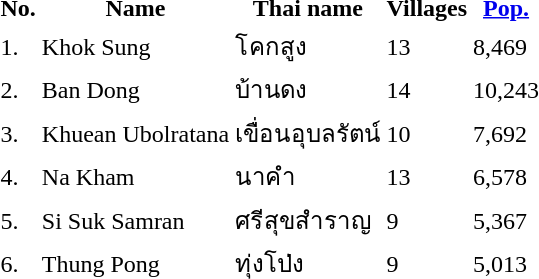<table>
<tr>
<th>No.</th>
<th>Name</th>
<th>Thai name</th>
<th>Villages</th>
<th><a href='#'>Pop.</a></th>
</tr>
<tr>
<td>1.</td>
<td>Khok Sung</td>
<td>โคกสูง</td>
<td>13</td>
<td>8,469</td>
<td></td>
</tr>
<tr>
<td>2.</td>
<td>Ban Dong</td>
<td>บ้านดง</td>
<td>14</td>
<td>10,243</td>
<td></td>
</tr>
<tr>
<td>3.</td>
<td>Khuean Ubolratana</td>
<td>เขื่อนอุบลรัตน์</td>
<td>10</td>
<td>7,692</td>
<td></td>
</tr>
<tr>
<td>4.</td>
<td>Na Kham</td>
<td>นาคำ</td>
<td>13</td>
<td>6,578</td>
<td></td>
</tr>
<tr>
<td>5.</td>
<td>Si Suk Samran</td>
<td>ศรีสุขสำราญ</td>
<td>9</td>
<td>5,367</td>
<td></td>
</tr>
<tr>
<td>6.</td>
<td>Thung Pong</td>
<td>ทุ่งโป่ง</td>
<td>9</td>
<td>5,013</td>
<td></td>
</tr>
</table>
